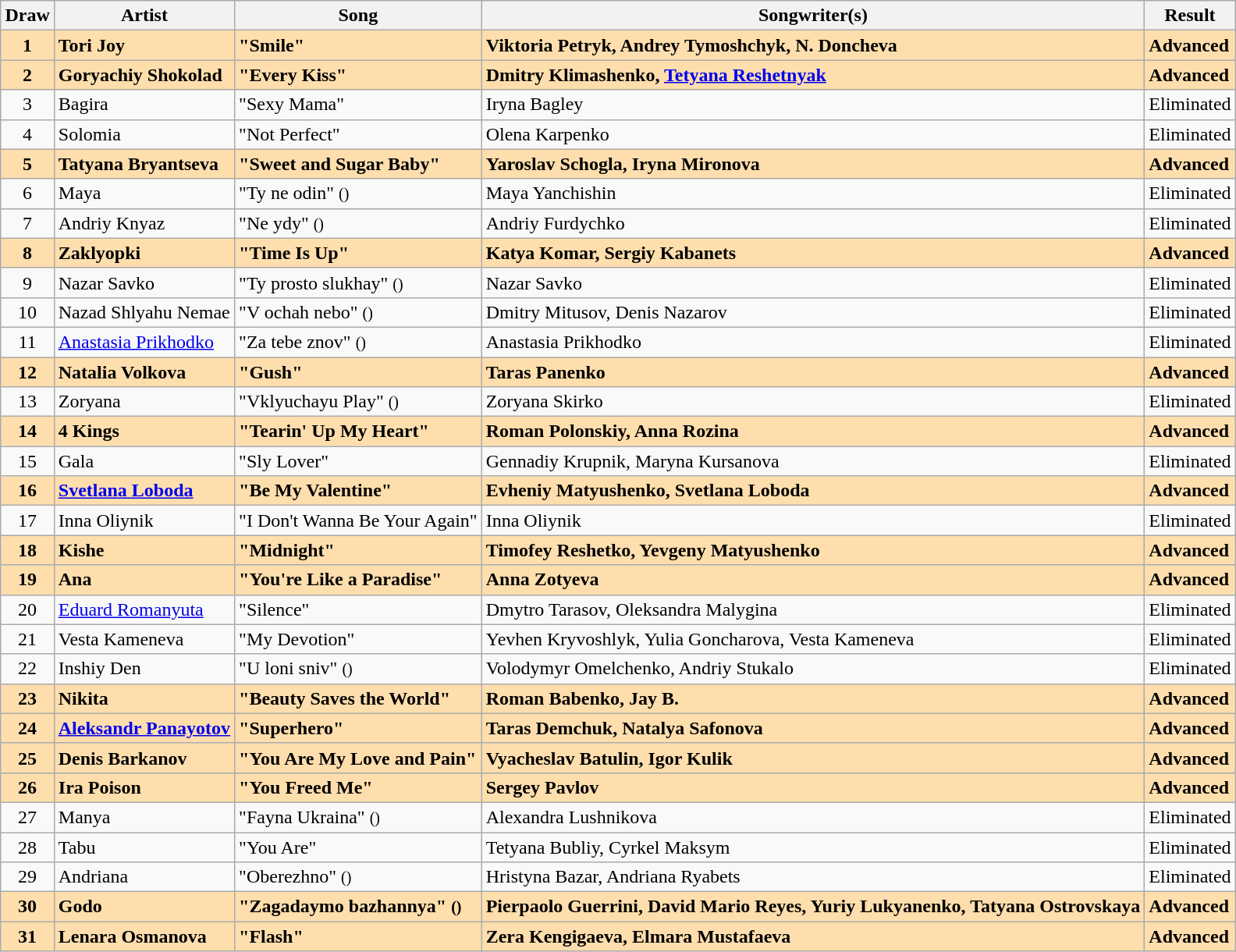<table class="sortable wikitable" style="margin: 1em auto 1em auto; text-align:center">
<tr>
<th>Draw</th>
<th>Artist</th>
<th>Song</th>
<th>Songwriter(s)</th>
<th>Result</th>
</tr>
<tr style="font-weight:bold;background:navajowhite;">
<td>1</td>
<td style="text-align:left;">Tori Joy</td>
<td style="text-align:left;">"Smile"</td>
<td style="text-align:left;">Viktoria Petryk, Andrey Tymoshchyk, N. Doncheva</td>
<td style="text-align:left;">Advanced</td>
</tr>
<tr style="font-weight:bold;background:navajowhite;">
<td>2</td>
<td style="text-align:left;">Goryachiy Shokolad</td>
<td style="text-align:left;">"Every Kiss"</td>
<td style="text-align:left;">Dmitry Klimashenko, <a href='#'>Tetyana Reshetnyak</a></td>
<td style="text-align:left;">Advanced</td>
</tr>
<tr>
<td>3</td>
<td style="text-align:left;">Bagira</td>
<td style="text-align:left;">"Sexy Mama"</td>
<td style="text-align:left;">Iryna Bagley</td>
<td style="text-align:left;">Eliminated</td>
</tr>
<tr>
<td>4</td>
<td style="text-align:left;">Solomia</td>
<td style="text-align:left;">"Not Perfect"</td>
<td style="text-align:left;">Olena Karpenko</td>
<td style="text-align:left;">Eliminated</td>
</tr>
<tr style="font-weight:bold;background:navajowhite;">
<td>5</td>
<td style="text-align:left;">Tatyana Bryantseva</td>
<td style="text-align:left;">"Sweet and Sugar Baby"</td>
<td style="text-align:left;">Yaroslav Schogla, Iryna Mironova</td>
<td style="text-align:left;">Advanced</td>
</tr>
<tr>
<td>6</td>
<td style="text-align:left;">Maya</td>
<td style="text-align:left;">"Ty ne odin" <small>()</small></td>
<td style="text-align:left;">Maya Yanchishin</td>
<td style="text-align:left;">Eliminated</td>
</tr>
<tr>
<td>7</td>
<td style="text-align:left;">Andriy Knyaz</td>
<td style="text-align:left;">"Ne ydy" <small>()</small></td>
<td style="text-align:left;">Andriy Furdychko</td>
<td style="text-align:left;">Eliminated</td>
</tr>
<tr style="font-weight:bold;background:navajowhite;">
<td>8</td>
<td style="text-align:left;">Zaklyopki</td>
<td style="text-align:left;">"Time Is Up"</td>
<td style="text-align:left;">Katya Komar, Sergiy Kabanets</td>
<td style="text-align:left;">Advanced</td>
</tr>
<tr>
<td>9</td>
<td style="text-align:left;">Nazar Savko</td>
<td style="text-align:left;">"Ty prosto slukhay" <small>()</small></td>
<td style="text-align:left;">Nazar Savko</td>
<td style="text-align:left;">Eliminated</td>
</tr>
<tr>
<td>10</td>
<td style="text-align:left;">Nazad Shlyahu Nemae</td>
<td style="text-align:left;">"V ochah nebo" <small>()</small></td>
<td style="text-align:left;">Dmitry Mitusov, Denis Nazarov</td>
<td style="text-align:left;">Eliminated</td>
</tr>
<tr>
<td>11</td>
<td style="text-align:left;"><a href='#'>Anastasia Prikhodko</a></td>
<td style="text-align:left;">"Za tebe znov" <small>()</small></td>
<td style="text-align:left;">Anastasia Prikhodko</td>
<td style="text-align:left;">Eliminated</td>
</tr>
<tr style="font-weight:bold;background:navajowhite;">
<td>12</td>
<td style="text-align:left;">Natalia Volkova</td>
<td style="text-align:left;">"Gush"</td>
<td style="text-align:left;">Taras Panenko</td>
<td style="text-align:left;">Advanced</td>
</tr>
<tr>
<td>13</td>
<td style="text-align:left;">Zoryana</td>
<td style="text-align:left;">"Vklyuchayu Play" <small>()</small></td>
<td style="text-align:left;">Zoryana Skirko</td>
<td style="text-align:left;">Eliminated</td>
</tr>
<tr style="font-weight:bold; background:navajowhite;">
<td>14</td>
<td style="text-align:left;">4 Kings</td>
<td style="text-align:left;">"Tearin' Up My Heart"</td>
<td style="text-align:left;">Roman Polonskiy, Anna Rozina</td>
<td style="text-align:left;">Advanced</td>
</tr>
<tr>
<td>15</td>
<td style="text-align:left;">Gala</td>
<td style="text-align:left;">"Sly Lover"</td>
<td style="text-align:left;">Gennadiy Krupnik, Maryna Kursanova</td>
<td style="text-align:left;">Eliminated</td>
</tr>
<tr style="font-weight:bold; background:navajowhite;">
<td>16</td>
<td style="text-align:left;"><a href='#'>Svetlana Loboda</a></td>
<td style="text-align:left;">"Be My Valentine"</td>
<td style="text-align:left;">Evheniy Matyushenko, Svetlana Loboda</td>
<td style="text-align:left;">Advanced</td>
</tr>
<tr>
<td>17</td>
<td style="text-align:left;">Inna Oliynik</td>
<td style="text-align:left;">"I Don't Wanna Be Your Again"</td>
<td style="text-align:left;">Inna Oliynik</td>
<td style="text-align:left;">Eliminated</td>
</tr>
<tr style="font-weight:bold; background:navajowhite;">
<td>18</td>
<td style="text-align:left;">Kishe</td>
<td style="text-align:left;">"Midnight"</td>
<td style="text-align:left;">Timofey Reshetko, Yevgeny Matyushenko</td>
<td style="text-align:left;">Advanced</td>
</tr>
<tr style="font-weight:bold; background:navajowhite;">
<td>19</td>
<td style="text-align:left;">Ana</td>
<td style="text-align:left;">"You're Like a Paradise"</td>
<td style="text-align:left;">Anna Zotyeva</td>
<td style="text-align:left;">Advanced</td>
</tr>
<tr>
<td>20</td>
<td style="text-align:left;"><a href='#'>Eduard Romanyuta</a></td>
<td style="text-align:left;">"Silence"</td>
<td style="text-align:left;">Dmytro Tarasov, Oleksandra Malygina</td>
<td style="text-align:left;">Eliminated</td>
</tr>
<tr>
<td>21</td>
<td style="text-align:left;">Vesta Kameneva</td>
<td style="text-align:left;">"My Devotion"</td>
<td style="text-align:left;">Yevhen Kryvoshlyk, Yulia Goncharova, Vesta Kameneva</td>
<td style="text-align:left;">Eliminated</td>
</tr>
<tr>
<td>22</td>
<td style="text-align:left;">Inshiy Den</td>
<td style="text-align:left;">"U loni sniv" <small>()</small></td>
<td style="text-align:left;">Volodymyr Omelchenko, Andriy Stukalo</td>
<td style="text-align:left;">Eliminated</td>
</tr>
<tr style="font-weight:bold; background:navajowhite;">
<td>23</td>
<td style="text-align:left;">Nikita</td>
<td style="text-align:left;">"Beauty Saves the World"</td>
<td style="text-align:left;">Roman Babenko, Jay B.</td>
<td style="text-align:left;">Advanced</td>
</tr>
<tr style="font-weight:bold; background:navajowhite;">
<td>24</td>
<td style="text-align:left;"><a href='#'>Aleksandr Panayotov</a></td>
<td style="text-align:left;">"Superhero"</td>
<td style="text-align:left;">Taras Demchuk, Natalya Safonova</td>
<td style="text-align:left;">Advanced</td>
</tr>
<tr style="font-weight:bold; background:navajowhite;">
<td>25</td>
<td style="text-align:left;">Denis Barkanov</td>
<td style="text-align:left;">"You Are My Love and Pain"</td>
<td style="text-align:left;">Vyacheslav Batulin, Igor Kulik</td>
<td style="text-align:left;">Advanced</td>
</tr>
<tr style="font-weight:bold; background:navajowhite;">
<td>26</td>
<td style="text-align:left;">Ira Poison</td>
<td style="text-align:left;">"You Freed Me"</td>
<td style="text-align:left;">Sergey Pavlov</td>
<td style="text-align:left;">Advanced</td>
</tr>
<tr>
<td>27</td>
<td style="text-align:left;">Manya</td>
<td style="text-align:left;">"Fayna Ukraina" <small>()</small></td>
<td style="text-align:left;">Alexandra Lushnikova</td>
<td style="text-align:left;">Eliminated</td>
</tr>
<tr>
<td>28</td>
<td style="text-align:left;">Tabu</td>
<td style="text-align:left;">"You Are"</td>
<td style="text-align:left;">Tetyana Bubliy, Cyrkel Maksym</td>
<td style="text-align:left;">Eliminated</td>
</tr>
<tr>
<td>29</td>
<td style="text-align:left;">Andriana</td>
<td style="text-align:left;">"Oberezhno" <small>()</small></td>
<td style="text-align:left;">Hristyna Bazar, Andriana Ryabets</td>
<td style="text-align:left;">Eliminated</td>
</tr>
<tr style="font-weight:bold; background:navajowhite;">
<td>30</td>
<td style="text-align:left;">Godo</td>
<td style="text-align:left;">"Zagadaymo bazhannya" <small>()</small></td>
<td style="text-align:left;">Pierpaolo Guerrini, David Mario Reyes, Yuriy Lukyanenko, Tatyana Ostrovskaya</td>
<td style="text-align:left;">Advanced</td>
</tr>
<tr style="font-weight:bold; background:navajowhite;">
<td>31</td>
<td style="text-align:left;">Lenara Osmanova</td>
<td style="text-align:left;">"Flash"</td>
<td style="text-align:left;">Zera Kengigaeva, Elmara Mustafaeva</td>
<td style="text-align:left;">Advanced</td>
</tr>
</table>
